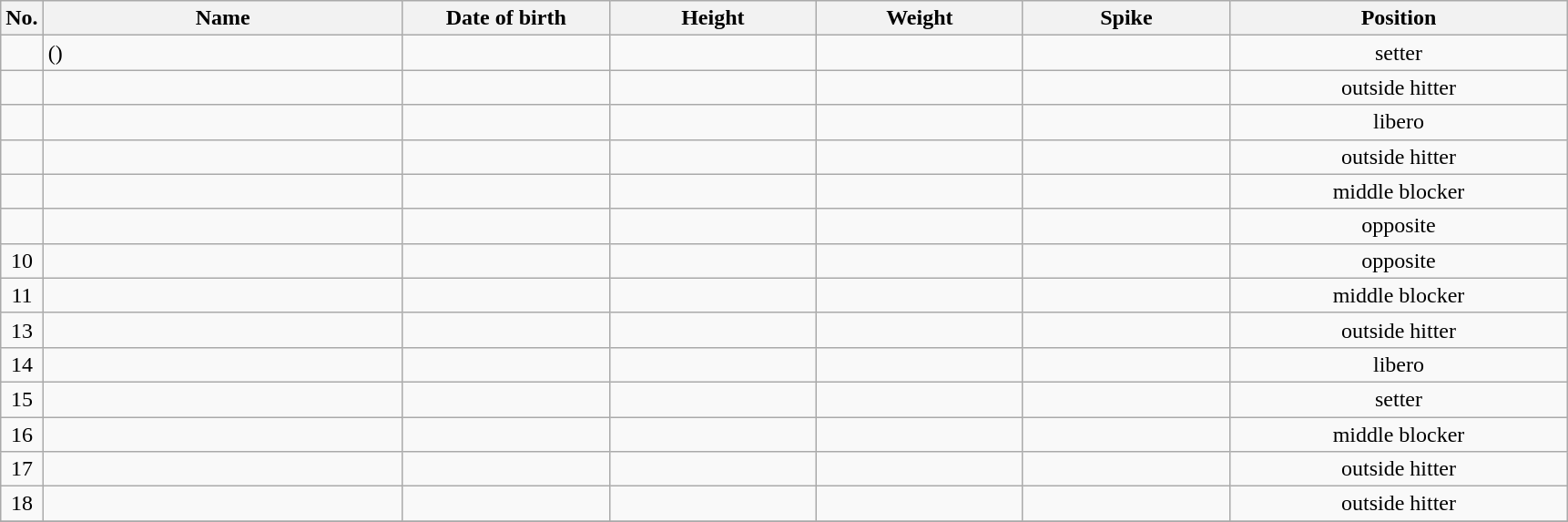<table class="wikitable sortable" style="font-size:100%; text-align:center;">
<tr>
<th>No.</th>
<th style="width:16em">Name</th>
<th style="width:9em">Date of birth</th>
<th style="width:9em">Height</th>
<th style="width:9em">Weight</th>
<th style="width:9em">Spike</th>
<th style="width:15em">Position</th>
</tr>
<tr>
<td></td>
<td align=left>  ()</td>
<td align=right></td>
<td></td>
<td></td>
<td></td>
<td>setter</td>
</tr>
<tr>
<td></td>
<td align=left> </td>
<td align=right></td>
<td></td>
<td></td>
<td></td>
<td>outside hitter</td>
</tr>
<tr>
<td></td>
<td align=left> </td>
<td align=right></td>
<td></td>
<td></td>
<td></td>
<td>libero</td>
</tr>
<tr>
<td></td>
<td align=left> </td>
<td align=right></td>
<td></td>
<td></td>
<td></td>
<td>outside hitter</td>
</tr>
<tr>
<td></td>
<td align=left> </td>
<td align=right></td>
<td></td>
<td></td>
<td></td>
<td>middle blocker</td>
</tr>
<tr>
<td></td>
<td align=left> </td>
<td align=right></td>
<td></td>
<td></td>
<td></td>
<td>opposite</td>
</tr>
<tr>
<td>10</td>
<td align=left> </td>
<td align=right></td>
<td></td>
<td></td>
<td></td>
<td>opposite</td>
</tr>
<tr>
<td>11</td>
<td align=left> </td>
<td align=right></td>
<td></td>
<td></td>
<td></td>
<td>middle blocker</td>
</tr>
<tr>
<td>13</td>
<td align=left> </td>
<td align=right></td>
<td></td>
<td></td>
<td></td>
<td>outside hitter</td>
</tr>
<tr>
<td>14</td>
<td align=left> </td>
<td align=right></td>
<td></td>
<td></td>
<td></td>
<td>libero</td>
</tr>
<tr>
<td>15</td>
<td align=left> </td>
<td align=right></td>
<td></td>
<td></td>
<td></td>
<td>setter</td>
</tr>
<tr>
<td>16</td>
<td align=left> </td>
<td align=right></td>
<td></td>
<td></td>
<td></td>
<td>middle blocker</td>
</tr>
<tr>
<td>17</td>
<td align=left> </td>
<td align=right></td>
<td></td>
<td></td>
<td></td>
<td>outside hitter</td>
</tr>
<tr>
<td>18</td>
<td align=left> </td>
<td align=right></td>
<td></td>
<td></td>
<td></td>
<td>outside hitter</td>
</tr>
<tr>
</tr>
</table>
